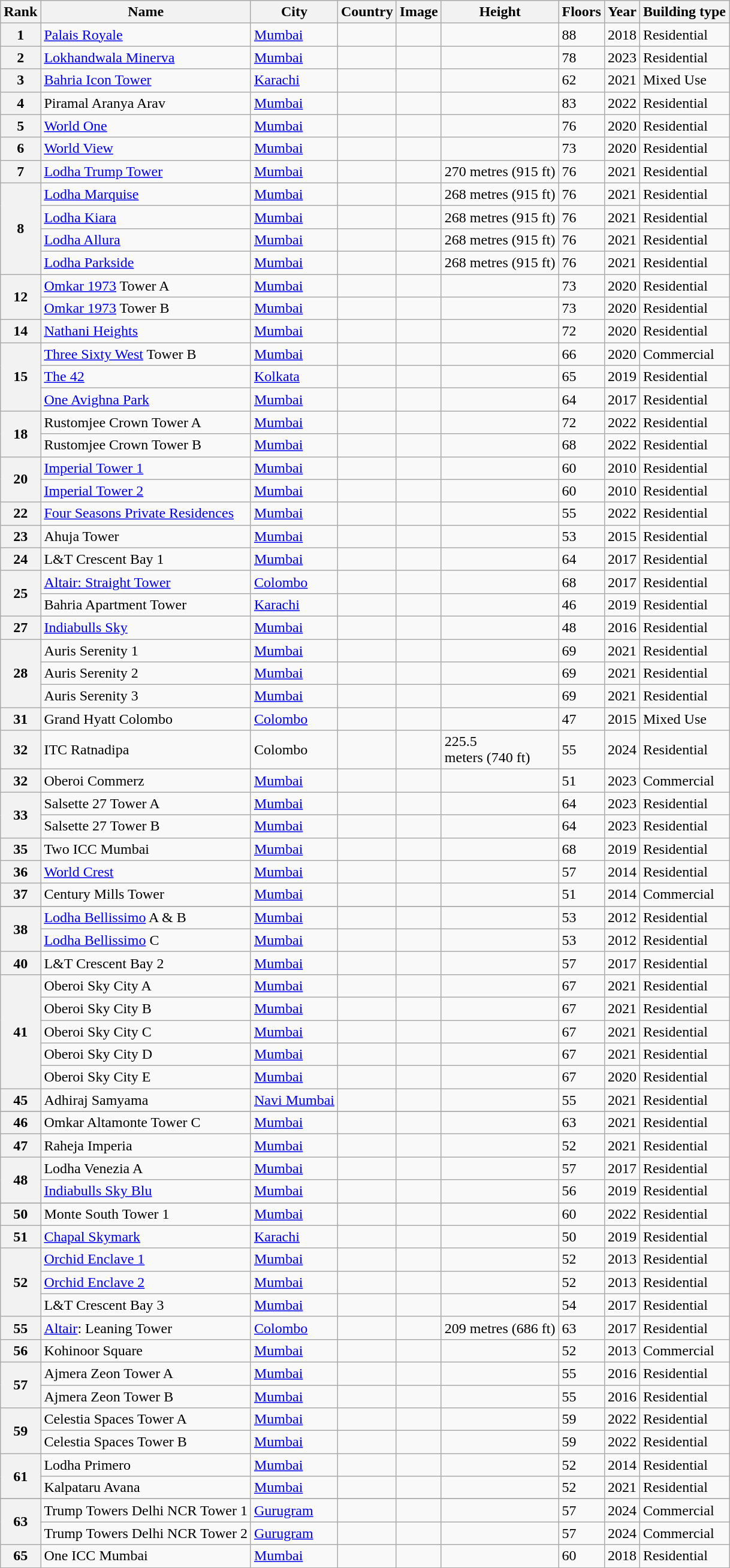<table class="wikitable sortable">
<tr style="background:#ececec;">
<th>Rank</th>
<th>Name</th>
<th>City</th>
<th>Country</th>
<th>Image</th>
<th>Height</th>
<th>Floors</th>
<th>Year</th>
<th>Building type</th>
</tr>
<tr>
<th>1</th>
<td><a href='#'>Palais Royale</a></td>
<td><a href='#'>Mumbai</a></td>
<td></td>
<td></td>
<td></td>
<td>88</td>
<td>2018</td>
<td><span>Residential</span></td>
</tr>
<tr>
<th>2</th>
<td><a href='#'>Lokhandwala Minerva</a></td>
<td><a href='#'>Mumbai</a></td>
<td></td>
<td></td>
<td></td>
<td>78</td>
<td>2023</td>
<td><span>Residential</span></td>
</tr>
<tr>
<th>3</th>
<td><a href='#'>Bahria Icon Tower</a></td>
<td><a href='#'>Karachi</a></td>
<td></td>
<td></td>
<td></td>
<td>62</td>
<td>2021</td>
<td><span>Mixed Use</span></td>
</tr>
<tr>
<th>4</th>
<td>Piramal Aranya Arav</td>
<td><a href='#'>Mumbai</a></td>
<td></td>
<td></td>
<td></td>
<td>83</td>
<td>2022<br></td>
<td><span>Residential</span></td>
</tr>
<tr>
<th>5</th>
<td><a href='#'>World One</a></td>
<td><a href='#'>Mumbai</a></td>
<td></td>
<td></td>
<td><br></td>
<td>76</td>
<td>2020<br></td>
<td><span>Residential</span></td>
</tr>
<tr>
<th>6</th>
<td><a href='#'>World View</a></td>
<td><a href='#'>Mumbai</a></td>
<td></td>
<td></td>
<td><br></td>
<td>73</td>
<td>2020<br></td>
<td><span>Residential</span></td>
</tr>
<tr>
<th>7</th>
<td><a href='#'>Lodha Trump Tower</a></td>
<td><a href='#'>Mumbai</a></td>
<td></td>
<td></td>
<td>270 metres (915 ft)</td>
<td>76<br></td>
<td>2021<br></td>
<td><span>Residential</span></td>
</tr>
<tr>
<th rowspan="4">8</th>
<td><a href='#'>Lodha Marquise</a></td>
<td><a href='#'>Mumbai</a></td>
<td></td>
<td></td>
<td>268 metres (915 ft)</td>
<td>76<br></td>
<td>2021<br></td>
<td><span>Residential</span></td>
</tr>
<tr>
<td><a href='#'>Lodha Kiara</a></td>
<td><a href='#'>Mumbai</a></td>
<td></td>
<td></td>
<td>268 metres (915 ft)</td>
<td>76<br></td>
<td>2021<br></td>
<td><span>Residential</span></td>
</tr>
<tr>
<td><a href='#'>Lodha Allura</a></td>
<td><a href='#'>Mumbai</a></td>
<td></td>
<td></td>
<td>268 metres (915 ft)</td>
<td>76<br></td>
<td>2021<br></td>
<td><span>Residential</span></td>
</tr>
<tr>
<td><a href='#'>Lodha Parkside</a></td>
<td><a href='#'>Mumbai</a></td>
<td></td>
<td></td>
<td>268 metres (915 ft)</td>
<td>76<br></td>
<td>2021<br></td>
<td><span>Residential</span></td>
</tr>
<tr>
<th rowspan="2">12</th>
<td><a href='#'>Omkar 1973</a> Tower A</td>
<td><a href='#'>Mumbai</a></td>
<td></td>
<td></td>
<td></td>
<td>73</td>
<td>2020</td>
<td><span>Residential</span></td>
</tr>
<tr>
<td><a href='#'>Omkar 1973</a> Tower B</td>
<td><a href='#'>Mumbai</a></td>
<td></td>
<td></td>
<td></td>
<td>73</td>
<td>2020</td>
<td><span>Residential</span></td>
</tr>
<tr>
<th>14</th>
<td><a href='#'>Nathani Heights</a></td>
<td><a href='#'>Mumbai</a></td>
<td></td>
<td></td>
<td><br></td>
<td>72<br></td>
<td>2020</td>
<td><span>Residential</span></td>
</tr>
<tr>
<th rowspan="3">15</th>
<td><a href='#'>Three Sixty West</a> Tower B</td>
<td><a href='#'>Mumbai</a></td>
<td></td>
<td></td>
<td></td>
<td>66</td>
<td>2020</td>
<td><span>Commercial</span></td>
</tr>
<tr>
<td><a href='#'>The 42</a></td>
<td><a href='#'>Kolkata</a></td>
<td></td>
<td></td>
<td><br></td>
<td>65</td>
<td>2019</td>
<td><span>Residential</span></td>
</tr>
<tr>
<td><a href='#'>One Avighna Park</a></td>
<td><a href='#'>Mumbai</a></td>
<td></td>
<td></td>
<td></td>
<td>64</td>
<td>2017</td>
<td><span>Residential</span></td>
</tr>
<tr>
<th rowspan="2">18</th>
<td>Rustomjee Crown Tower A</td>
<td><a href='#'>Mumbai</a></td>
<td></td>
<td></td>
<td></td>
<td>72</td>
<td>2022</td>
<td><span>Residential</span></td>
</tr>
<tr>
<td>Rustomjee Crown Tower B</td>
<td><a href='#'>Mumbai</a></td>
<td></td>
<td></td>
<td></td>
<td>68</td>
<td>2022</td>
<td><span>Residential</span></td>
</tr>
<tr>
<th rowspan="2">20</th>
<td><a href='#'>Imperial Tower 1</a></td>
<td><a href='#'>Mumbai</a></td>
<td></td>
<td></td>
<td></td>
<td>60</td>
<td>2010</td>
<td><span>Residential</span></td>
</tr>
<tr>
<td><a href='#'>Imperial Tower 2</a></td>
<td><a href='#'>Mumbai</a></td>
<td></td>
<td></td>
<td></td>
<td>60</td>
<td>2010</td>
<td><span>Residential</span></td>
</tr>
<tr>
<th>22</th>
<td><a href='#'>Four Seasons Private Residences</a></td>
<td><a href='#'>Mumbai</a></td>
<td></td>
<td></td>
<td></td>
<td>55</td>
<td>2022</td>
<td><span>Residential</span></td>
</tr>
<tr>
<th>23</th>
<td>Ahuja Tower</td>
<td><a href='#'>Mumbai</a></td>
<td></td>
<td></td>
<td></td>
<td>53</td>
<td>2015</td>
<td><span>Residential</span></td>
</tr>
<tr>
<th>24</th>
<td>L&T Crescent Bay 1</td>
<td><a href='#'>Mumbai</a></td>
<td></td>
<td></td>
<td></td>
<td>64<br></td>
<td>2017</td>
<td><span>Residential</span></td>
</tr>
<tr>
<th rowspan="2">25</th>
<td><a href='#'>Altair: Straight Tower</a></td>
<td><a href='#'>Colombo</a></td>
<td></td>
<td></td>
<td></td>
<td>68</td>
<td>2017</td>
<td><span>Residential</span></td>
</tr>
<tr>
<td>Bahria Apartment Tower</td>
<td><a href='#'>Karachi</a></td>
<td></td>
<td></td>
<td></td>
<td>46</td>
<td>2019</td>
<td><span>Residential</span></td>
</tr>
<tr>
<th>27</th>
<td><a href='#'>Indiabulls Sky</a></td>
<td><a href='#'>Mumbai</a></td>
<td></td>
<td></td>
<td></td>
<td>48</td>
<td>2016</td>
<td><span>Residential</span></td>
</tr>
<tr>
<th rowspan="3">28</th>
<td>Auris Serenity 1</td>
<td><a href='#'>Mumbai</a></td>
<td></td>
<td></td>
<td></td>
<td>69</td>
<td>2021</td>
<td><span>Residential</span></td>
</tr>
<tr>
<td>Auris Serenity 2</td>
<td><a href='#'>Mumbai</a></td>
<td></td>
<td></td>
<td></td>
<td>69</td>
<td>2021</td>
<td><span>Residential</span></td>
</tr>
<tr>
<td>Auris Serenity 3</td>
<td><a href='#'>Mumbai</a></td>
<td></td>
<td></td>
<td></td>
<td>69</td>
<td>2021</td>
<td><span>Residential</span></td>
</tr>
<tr>
<th>31</th>
<td>Grand Hyatt Colombo</td>
<td><a href='#'>Colombo</a></td>
<td></td>
<td></td>
<td></td>
<td>47</td>
<td>2015</td>
<td><span>Mixed Use</span></td>
</tr>
<tr>
<th>32</th>
<td>ITC Ratnadipa</td>
<td>Colombo</td>
<td></td>
<td></td>
<td>225.5<br>meters
(740 ft)</td>
<td>55</td>
<td>2024</td>
<td>Residential</td>
</tr>
<tr>
<th>32</th>
<td>Oberoi Commerz</td>
<td><a href='#'>Mumbai</a></td>
<td></td>
<td></td>
<td></td>
<td>51</td>
<td>2023</td>
<td><span>Commercial</span></td>
</tr>
<tr>
<th rowspan="2">33</th>
<td>Salsette 27 Tower A</td>
<td><a href='#'>Mumbai</a></td>
<td></td>
<td></td>
<td></td>
<td>64</td>
<td>2023</td>
<td><span>Residential</span></td>
</tr>
<tr>
<td>Salsette 27 Tower B</td>
<td><a href='#'>Mumbai</a></td>
<td></td>
<td></td>
<td></td>
<td>64</td>
<td>2023</td>
<td><span>Residential</span></td>
</tr>
<tr>
<th>35</th>
<td>Two ICC Mumbai</td>
<td><a href='#'>Mumbai</a></td>
<td></td>
<td></td>
<td></td>
<td>68</td>
<td>2019</td>
<td><span>Residential</span></td>
</tr>
<tr>
<th>36</th>
<td><a href='#'>World Crest</a></td>
<td><a href='#'>Mumbai</a></td>
<td></td>
<td></td>
<td></td>
<td>57</td>
<td>2014</td>
<td><span>Residential</span></td>
</tr>
<tr>
<th>37</th>
<td>Century Mills Tower</td>
<td><a href='#'>Mumbai</a></td>
<td></td>
<td></td>
<td></td>
<td>51</td>
<td>2014</td>
<td><span>Commercial</span></td>
</tr>
<tr>
</tr>
<tr>
<th rowspan="2">38</th>
<td><a href='#'>Lodha Bellissimo</a> A & B</td>
<td><a href='#'>Mumbai</a></td>
<td></td>
<td></td>
<td></td>
<td>53</td>
<td>2012</td>
<td><span>Residential</span></td>
</tr>
<tr>
<td><a href='#'>Lodha Bellissimo</a> C</td>
<td><a href='#'>Mumbai</a></td>
<td></td>
<td></td>
<td></td>
<td>53</td>
<td>2012</td>
<td><span>Residential</span></td>
</tr>
<tr>
<th>40</th>
<td>L&T Crescent Bay 2</td>
<td><a href='#'>Mumbai</a></td>
<td></td>
<td></td>
<td></td>
<td>57</td>
<td>2017</td>
<td><span>Residential</span></td>
</tr>
<tr>
<th rowspan="5">41</th>
<td>Oberoi Sky City A</td>
<td><a href='#'>Mumbai</a></td>
<td></td>
<td></td>
<td></td>
<td>67</td>
<td>2021</td>
<td><span>Residential</span></td>
</tr>
<tr>
<td>Oberoi Sky City B</td>
<td><a href='#'>Mumbai</a></td>
<td></td>
<td></td>
<td></td>
<td>67</td>
<td>2021</td>
<td><span>Residential</span></td>
</tr>
<tr>
<td>Oberoi Sky City C</td>
<td><a href='#'>Mumbai</a></td>
<td></td>
<td></td>
<td></td>
<td>67</td>
<td>2021</td>
<td><span>Residential</span></td>
</tr>
<tr>
<td>Oberoi Sky City D</td>
<td><a href='#'>Mumbai</a></td>
<td></td>
<td></td>
<td></td>
<td>67</td>
<td>2021</td>
<td><span>Residential</span></td>
</tr>
<tr>
<td>Oberoi Sky City E</td>
<td><a href='#'>Mumbai</a></td>
<td></td>
<td></td>
<td></td>
<td>67</td>
<td>2020</td>
<td><span>Residential</span></td>
</tr>
<tr>
<th>45</th>
<td>Adhiraj Samyama</td>
<td><a href='#'>Navi Mumbai</a></td>
<td></td>
<td></td>
<td></td>
<td>55</td>
<td>2021</td>
<td><span>Residential</span></td>
</tr>
<tr>
</tr>
<tr>
<th>46</th>
<td>Omkar Altamonte Tower C</td>
<td><a href='#'>Mumbai</a></td>
<td></td>
<td></td>
<td></td>
<td>63</td>
<td>2021</td>
<td><span>Residential</span></td>
</tr>
<tr>
<th>47</th>
<td>Raheja Imperia</td>
<td><a href='#'>Mumbai</a></td>
<td></td>
<td></td>
<td></td>
<td>52</td>
<td>2021</td>
<td><span>Residential</span></td>
</tr>
<tr>
<th rowspan="2">48</th>
<td>Lodha Venezia A</td>
<td><a href='#'>Mumbai</a></td>
<td></td>
<td></td>
<td></td>
<td>57</td>
<td>2017</td>
<td><span>Residential</span></td>
</tr>
<tr>
<td><a href='#'>Indiabulls Sky Blu</a></td>
<td><a href='#'>Mumbai</a></td>
<td></td>
<td></td>
<td></td>
<td>56</td>
<td>2019</td>
<td><span>Residential</span></td>
</tr>
<tr>
</tr>
<tr>
<th>50</th>
<td>Monte South Tower 1</td>
<td><a href='#'>Mumbai</a></td>
<td></td>
<td></td>
<td></td>
<td>60</td>
<td>2022</td>
<td><span>Residential</span></td>
</tr>
<tr>
<th>51</th>
<td><a href='#'>Chapal Skymark</a></td>
<td><a href='#'>Karachi</a></td>
<td></td>
<td></td>
<td></td>
<td>50</td>
<td>2019</td>
<td><span>Residential </span></td>
</tr>
<tr>
<th rowspan="3">52</th>
<td><a href='#'>Orchid Enclave 1</a></td>
<td><a href='#'>Mumbai</a></td>
<td></td>
<td></td>
<td></td>
<td>52</td>
<td>2013</td>
<td><span>Residential</span></td>
</tr>
<tr>
<td><a href='#'>Orchid Enclave 2</a></td>
<td><a href='#'>Mumbai</a></td>
<td></td>
<td></td>
<td></td>
<td>52</td>
<td>2013</td>
<td><span>Residential</span></td>
</tr>
<tr>
<td>L&T Crescent Bay 3</td>
<td><a href='#'>Mumbai</a></td>
<td></td>
<td></td>
<td></td>
<td>54</td>
<td>2017</td>
<td><span>Residential</span></td>
</tr>
<tr>
<th>55</th>
<td><a href='#'>Altair</a>: Leaning Tower</td>
<td><a href='#'>Colombo</a></td>
<td></td>
<td></td>
<td>209 metres (686 ft)</td>
<td>63</td>
<td>2017</td>
<td><span>Residential</span></td>
</tr>
<tr>
<th>56</th>
<td>Kohinoor Square</td>
<td><a href='#'>Mumbai</a></td>
<td></td>
<td></td>
<td></td>
<td>52</td>
<td>2013</td>
<td><span>Commercial</span></td>
</tr>
<tr>
<th rowspan="2">57</th>
<td>Ajmera Zeon Tower A</td>
<td><a href='#'>Mumbai</a></td>
<td></td>
<td></td>
<td></td>
<td>55</td>
<td>2016</td>
<td><span>Residential</span></td>
</tr>
<tr>
<td>Ajmera Zeon Tower B</td>
<td><a href='#'>Mumbai</a></td>
<td></td>
<td></td>
<td></td>
<td>55</td>
<td>2016</td>
<td><span>Residential</span></td>
</tr>
<tr>
<th rowspan="2">59</th>
<td>Celestia Spaces Tower A</td>
<td><a href='#'>Mumbai</a></td>
<td></td>
<td></td>
<td></td>
<td>59</td>
<td>2022</td>
<td><span>Residential</span></td>
</tr>
<tr>
<td>Celestia Spaces Tower B</td>
<td><a href='#'>Mumbai</a></td>
<td></td>
<td></td>
<td></td>
<td>59</td>
<td>2022</td>
<td><span>Residential</span></td>
</tr>
<tr>
<th rowspan="2">61</th>
<td>Lodha Primero</td>
<td><a href='#'>Mumbai</a></td>
<td></td>
<td></td>
<td></td>
<td>52</td>
<td>2014</td>
<td><span>Residential</span></td>
</tr>
<tr>
<td>Kalpataru Avana</td>
<td><a href='#'>Mumbai</a></td>
<td></td>
<td></td>
<td></td>
<td>52</td>
<td>2021</td>
<td><span>Residential</span></td>
</tr>
<tr>
</tr>
<tr>
<th rowspan="2">63</th>
<td>Trump Towers Delhi NCR Tower 1</td>
<td><a href='#'>Gurugram</a></td>
<td></td>
<td></td>
<td></td>
<td>57</td>
<td>2024</td>
<td><span>Commercial</span></td>
</tr>
<tr>
<td>Trump Towers Delhi NCR Tower 2</td>
<td><a href='#'>Gurugram</a></td>
<td></td>
<td></td>
<td></td>
<td>57</td>
<td>2024</td>
<td><span>Commercial</span></td>
</tr>
<tr>
<th>65</th>
<td>One ICC Mumbai</td>
<td><a href='#'>Mumbai</a></td>
<td></td>
<td></td>
<td></td>
<td>60</td>
<td>2018</td>
<td><span>Residential</span></td>
</tr>
</table>
